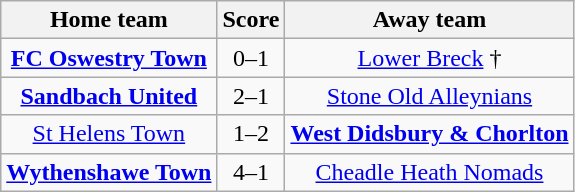<table class="wikitable" style="text-align: center">
<tr>
<th>Home team</th>
<th>Score</th>
<th>Away team</th>
</tr>
<tr>
<td><strong><a href='#'>FC Oswestry Town</a></strong></td>
<td>0–1</td>
<td><a href='#'>Lower Breck</a> †</td>
</tr>
<tr>
<td><strong><a href='#'>Sandbach United</a></strong></td>
<td>2–1</td>
<td><a href='#'>Stone Old Alleynians</a></td>
</tr>
<tr>
<td><a href='#'>St Helens Town</a></td>
<td>1–2</td>
<td><strong><a href='#'>West Didsbury & Chorlton</a></strong></td>
</tr>
<tr>
<td><strong><a href='#'>Wythenshawe Town</a></strong></td>
<td>4–1</td>
<td><a href='#'>Cheadle Heath Nomads</a></td>
</tr>
</table>
